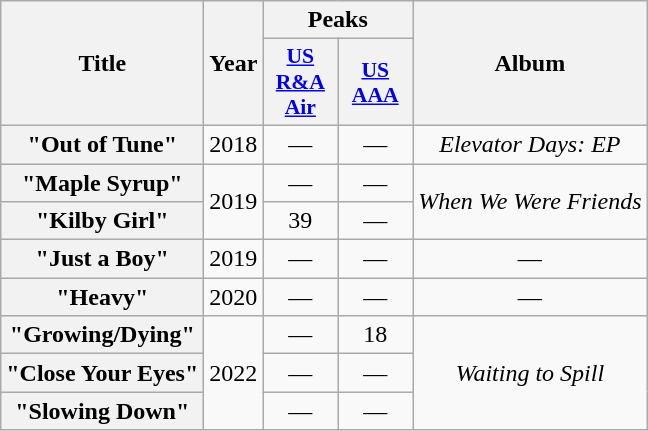<table class="wikitable plainrowheaders" style="text-align:center;">
<tr>
<th scope="col" rowspan="2">Title</th>
<th scope="col" rowspan="2">Year</th>
<th scope="col" colspan="2">Peaks</th>
<th scope="col" rowspan="2">Album</th>
</tr>
<tr>
<th style="width:3em;font-size:90%;"><a href='#'>US<br>R&A<br>Air</a><br></th>
<th style="width:3em;font-size:90%;"><a href='#'>US<br>AAA</a><br></th>
</tr>
<tr>
<th scope="row">"Out of Tune"</th>
<td rowspan=:"2">2018</td>
<td>—</td>
<td>—</td>
<td rowspan="1"><em>Elevator Days: EP</em></td>
</tr>
<tr>
<th scope="row">"Maple Syrup"</th>
<td rowspan="2">2019</td>
<td>—</td>
<td>—</td>
<td rowspan="2"><em>When We Were Friends</em></td>
</tr>
<tr>
<th scope="row">"Kilby Girl"</th>
<td>39<br></td>
<td>—</td>
</tr>
<tr>
<th scope="row">"Just a Boy"</th>
<td>2019</td>
<td>—</td>
<td>—</td>
<td>—</td>
</tr>
<tr>
<th scope="row">"Heavy"</th>
<td>2020</td>
<td>—</td>
<td>—</td>
<td>—</td>
</tr>
<tr>
<th scope="row">"Growing/Dying"</th>
<td rowspan="3">2022</td>
<td>—</td>
<td>18</td>
<td rowspan="3"><em>Waiting to Spill</em></td>
</tr>
<tr>
<th scope="row">"Close Your Eyes"</th>
<td>—</td>
<td>—</td>
</tr>
<tr>
<th scope="row">"Slowing Down"</th>
<td>—</td>
<td>—</td>
</tr>
</table>
